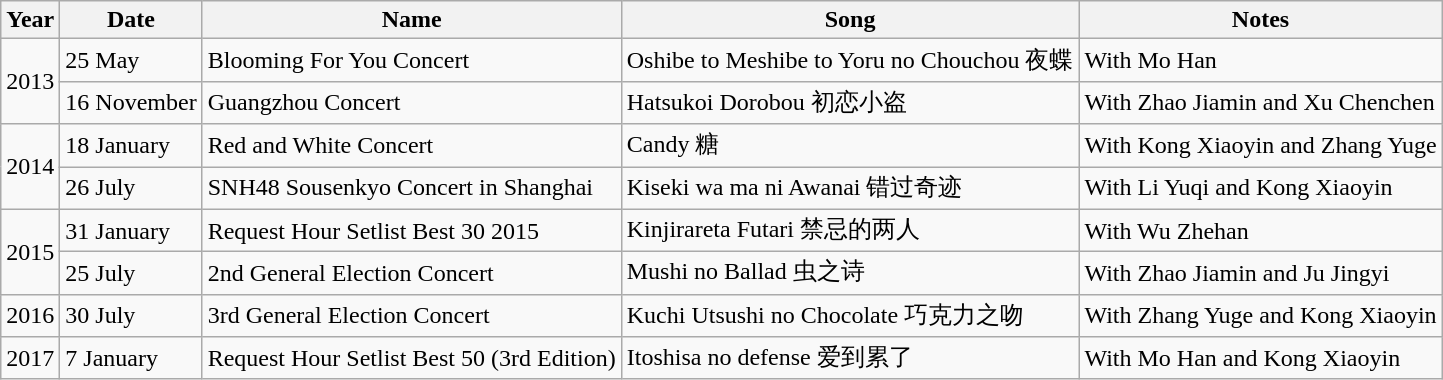<table class="wikitable">
<tr>
<th>Year</th>
<th>Date</th>
<th>Name</th>
<th>Song</th>
<th>Notes</th>
</tr>
<tr>
<td rowspan="2">2013</td>
<td>25 May</td>
<td>Blooming For You Concert</td>
<td>Oshibe to Meshibe to Yoru no Chouchou 夜蝶</td>
<td>With Mo Han</td>
</tr>
<tr>
<td>16 November</td>
<td>Guangzhou Concert</td>
<td>Hatsukoi Dorobou 初恋小盗</td>
<td>With Zhao Jiamin and Xu Chenchen</td>
</tr>
<tr>
<td rowspan="2">2014</td>
<td>18 January</td>
<td>Red and White Concert</td>
<td>Candy 糖</td>
<td>With Kong Xiaoyin and Zhang Yuge</td>
</tr>
<tr>
<td>26 July</td>
<td>SNH48 Sousenkyo Concert in Shanghai</td>
<td>Kiseki wa ma ni Awanai 错过奇迹</td>
<td>With Li Yuqi and Kong Xiaoyin</td>
</tr>
<tr>
<td rowspan="2">2015</td>
<td>31 January</td>
<td>Request Hour Setlist Best 30 2015</td>
<td>Kinjirareta Futari 禁忌的两人</td>
<td>With Wu Zhehan</td>
</tr>
<tr>
<td>25 July</td>
<td>2nd General Election Concert</td>
<td>Mushi no Ballad 虫之诗</td>
<td>With Zhao Jiamin and Ju Jingyi</td>
</tr>
<tr>
<td>2016</td>
<td>30 July</td>
<td>3rd General Election Concert</td>
<td>Kuchi Utsushi no Chocolate 巧克力之吻</td>
<td>With Zhang Yuge and Kong Xiaoyin</td>
</tr>
<tr>
<td>2017</td>
<td>7 January</td>
<td>Request Hour Setlist Best 50 (3rd Edition)</td>
<td>Itoshisa no defense 爱到累了</td>
<td>With Mo Han and Kong Xiaoyin</td>
</tr>
</table>
